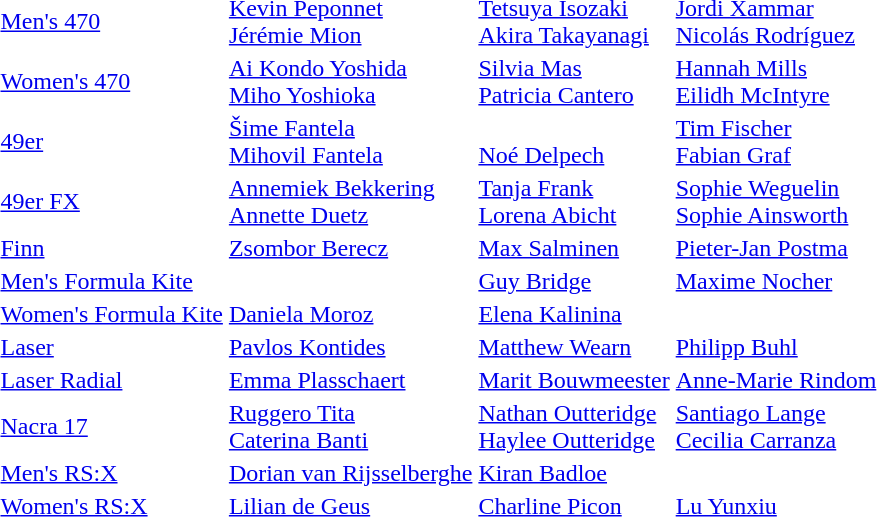<table>
<tr>
<td><a href='#'>Men's 470</a><br> </td>
<td><a href='#'>Kevin Peponnet</a><br><a href='#'>Jérémie Mion</a><br></td>
<td><a href='#'>Tetsuya Isozaki</a><br><a href='#'>Akira Takayanagi</a><br></td>
<td><a href='#'>Jordi Xammar</a><br><a href='#'>Nicolás Rodríguez</a><br></td>
</tr>
<tr>
<td><a href='#'>Women's 470</a><br> </td>
<td><a href='#'>Ai Kondo Yoshida</a><br><a href='#'>Miho Yoshioka</a><br></td>
<td><a href='#'>Silvia Mas</a><br><a href='#'>Patricia Cantero</a><br></td>
<td><a href='#'>Hannah Mills</a><br><a href='#'>Eilidh McIntyre</a><br></td>
</tr>
<tr>
<td><a href='#'>49er</a><br> </td>
<td><a href='#'>Šime Fantela</a><br><a href='#'>Mihovil Fantela</a><br></td>
<td><br><a href='#'>Noé Delpech</a><br></td>
<td><a href='#'>Tim Fischer</a><br><a href='#'>Fabian Graf</a><br></td>
</tr>
<tr>
<td><a href='#'>49er FX</a><br> </td>
<td><a href='#'>Annemiek Bekkering</a><br><a href='#'>Annette Duetz</a><br></td>
<td><a href='#'>Tanja Frank</a><br><a href='#'>Lorena Abicht</a><br></td>
<td><a href='#'>Sophie Weguelin</a><br><a href='#'>Sophie Ainsworth</a><br></td>
</tr>
<tr>
<td><a href='#'>Finn</a><br> </td>
<td><a href='#'>Zsombor Berecz</a><br></td>
<td><a href='#'>Max Salminen</a><br></td>
<td><a href='#'>Pieter-Jan Postma</a><br></td>
</tr>
<tr>
<td><a href='#'>Men's Formula Kite</a><br> </td>
<td><br></td>
<td><a href='#'>Guy Bridge</a><br></td>
<td><a href='#'>Maxime Nocher</a><br></td>
</tr>
<tr>
<td nowrap><a href='#'>Women's Formula Kite</a><br> </td>
<td><a href='#'>Daniela Moroz</a><br></td>
<td><a href='#'>Elena Kalinina</a><br></td>
<td><br></td>
</tr>
<tr>
<td><a href='#'>Laser</a><br> </td>
<td><a href='#'>Pavlos Kontides</a><br></td>
<td><a href='#'>Matthew Wearn</a><br></td>
<td><a href='#'>Philipp Buhl</a><br></td>
</tr>
<tr>
<td><a href='#'>Laser Radial</a><br> </td>
<td><a href='#'>Emma Plasschaert</a><br></td>
<td><a href='#'>Marit Bouwmeester</a><br></td>
<td><a href='#'>Anne-Marie Rindom</a><br></td>
</tr>
<tr>
<td><a href='#'>Nacra 17</a><br> </td>
<td><a href='#'>Ruggero Tita</a><br><a href='#'>Caterina Banti</a><br></td>
<td><a href='#'>Nathan Outteridge</a><br><a href='#'>Haylee Outteridge</a><br></td>
<td><a href='#'>Santiago Lange</a><br><a href='#'>Cecilia Carranza</a><br></td>
</tr>
<tr>
<td><a href='#'>Men's RS:X</a><br> </td>
<td><a href='#'>Dorian van Rijsselberghe</a><br></td>
<td><a href='#'>Kiran Badloe</a><br></td>
<td><br></td>
</tr>
<tr>
<td><a href='#'>Women's RS:X</a><br> </td>
<td><a href='#'>Lilian de Geus</a><br></td>
<td><a href='#'>Charline Picon</a><br></td>
<td><a href='#'>Lu Yunxiu</a><br></td>
</tr>
</table>
